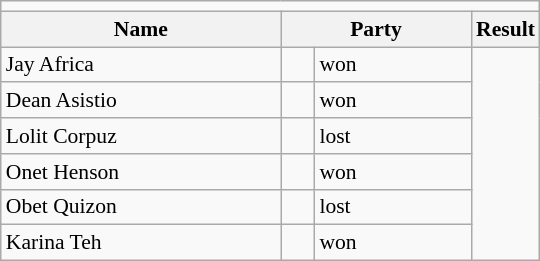<table class=wikitable style="font-size:90%">
<tr>
<td colspan=4 bgcolor=></td>
</tr>
<tr>
<th width=180px>Name</th>
<th colspan=2 width=120px>Party</th>
<th>Result</th>
</tr>
<tr>
<td>Jay Africa</td>
<td></td>
<td>won</td>
</tr>
<tr>
<td>Dean Asistio</td>
<td></td>
<td>won</td>
</tr>
<tr>
<td>Lolit Corpuz</td>
<td></td>
<td>lost</td>
</tr>
<tr>
<td>Onet Henson</td>
<td></td>
<td>won</td>
</tr>
<tr>
<td>Obet Quizon</td>
<td></td>
<td>lost</td>
</tr>
<tr>
<td>Karina Teh</td>
<td></td>
<td>won</td>
</tr>
</table>
